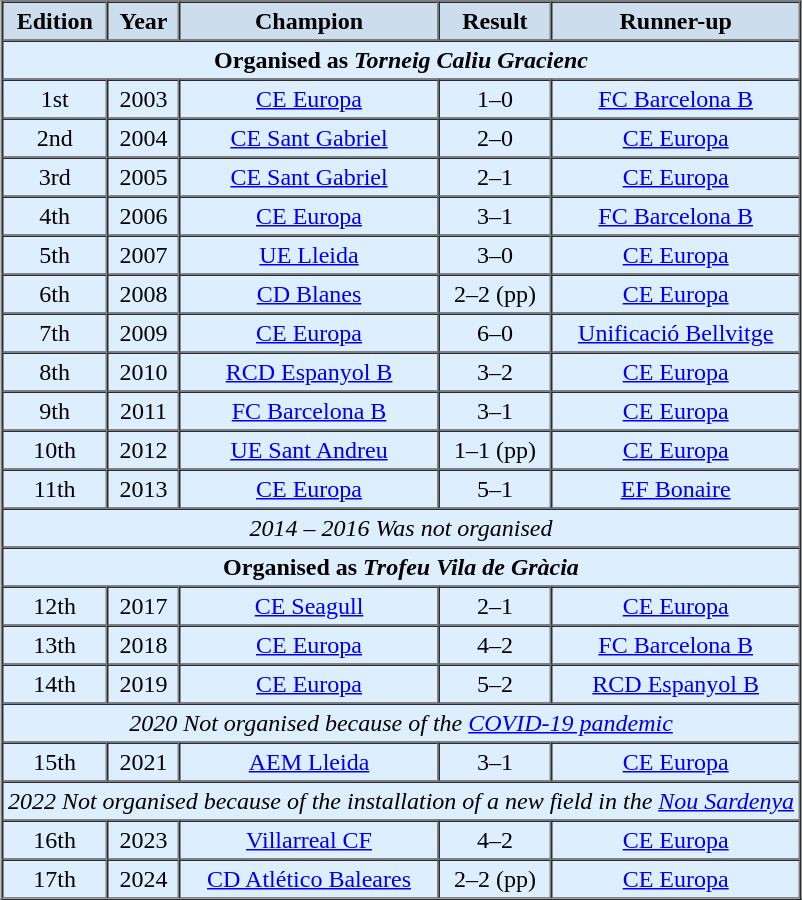<table border=1 cellpadding=3 cellspacing=0  style="margin:auto">
<tr>
<th style="background:#CCDDEE;">Edition</th>
<th style="background:#CCDDEE;">Year</th>
<th style="background:#CCDDEE;">Champion</th>
<th style="background:#CCDDEE;">Result</th>
<th style="background:#CCDDEE;">Runner-up</th>
</tr>
<tr align=center bgcolor=#DDEEFF>
<th colspan=5>Organised as <em>Torneig Caliu Gracienc</em></th>
</tr>
<tr align=center bgcolor=#DDEEFF>
<td>1st</td>
<td>2003</td>
<td><a href='#'>CE Europa</a></td>
<td>1–0</td>
<td><a href='#'>FC Barcelona B</a></td>
</tr>
<tr align=center bgcolor=#DDEEFF>
<td>2nd</td>
<td>2004</td>
<td><a href='#'>CE Sant Gabriel</a></td>
<td>2–0</td>
<td><a href='#'>CE Europa</a></td>
</tr>
<tr align=center bgcolor=#DDEEFF>
<td>3rd</td>
<td>2005</td>
<td><a href='#'>CE Sant Gabriel</a></td>
<td>2–1</td>
<td><a href='#'>CE Europa</a></td>
</tr>
<tr align=center bgcolor=#DDEEFF>
<td>4th</td>
<td>2006</td>
<td><a href='#'>CE Europa</a></td>
<td>3–1</td>
<td><a href='#'>FC Barcelona B</a></td>
</tr>
<tr align=center bgcolor=#DDEEFF>
<td>5th</td>
<td>2007</td>
<td><a href='#'>UE Lleida</a></td>
<td>3–0</td>
<td><a href='#'>CE Europa</a></td>
</tr>
<tr align=center bgcolor=#DDEEFF>
<td>6th</td>
<td>2008</td>
<td><a href='#'>CD Blanes</a></td>
<td>2–2 (pp)</td>
<td><a href='#'>CE Europa</a></td>
</tr>
<tr align=center bgcolor=#DDEEFF>
<td>7th</td>
<td>2009</td>
<td><a href='#'>CE Europa</a></td>
<td>6–0</td>
<td><a href='#'>Unificació Bellvitge</a></td>
</tr>
<tr align=center bgcolor=#DDEEFF>
<td>8th</td>
<td>2010</td>
<td><a href='#'>RCD Espanyol B</a></td>
<td>3–2</td>
<td><a href='#'>CE Europa</a></td>
</tr>
<tr align=center bgcolor=#DDEEFF>
<td>9th</td>
<td>2011</td>
<td><a href='#'>FC Barcelona B</a></td>
<td>3–1</td>
<td><a href='#'>CE Europa</a></td>
</tr>
<tr align=center bgcolor=#DDEEFF>
<td>10th</td>
<td>2012</td>
<td><a href='#'>UE Sant Andreu</a></td>
<td>1–1 (pp)</td>
<td><a href='#'>CE Europa</a></td>
</tr>
<tr align=center bgcolor=#DDEEFF>
<td>11th</td>
<td>2013</td>
<td><a href='#'>CE Europa</a></td>
<td>5–1</td>
<td><a href='#'>EF Bonaire</a></td>
</tr>
<tr align=center bgcolor=#DDEEFF>
<td colspan=5><em>2014 – 2016 Was not organised</em></td>
</tr>
<tr align=center bgcolor=#DDEEFF>
<th colspan=5>Organised as <em>Trofeu Vila de Gràcia</em></th>
</tr>
<tr align=center bgcolor=#DDEEFF>
<td>12th</td>
<td>2017</td>
<td><a href='#'>CE Seagull</a></td>
<td>2–1</td>
<td><a href='#'>CE Europa</a></td>
</tr>
<tr align=center bgcolor=#DDEEFF>
<td>13th</td>
<td>2018</td>
<td><a href='#'>CE Europa</a></td>
<td>4–2</td>
<td><a href='#'>FC Barcelona B</a></td>
</tr>
<tr align=center bgcolor=#DDEEFF>
<td>14th</td>
<td>2019</td>
<td><a href='#'>CE Europa</a></td>
<td>5–2</td>
<td><a href='#'>RCD Espanyol B</a></td>
</tr>
<tr align=center bgcolor=#DDEEFF>
<td colspan=5><em>2020 Not organised because of the <a href='#'>COVID-19 pandemic</a></em></td>
</tr>
<tr align=center bgcolor=#DDEEFF>
<td>15th</td>
<td>2021</td>
<td><a href='#'>AEM Lleida</a></td>
<td>3–1</td>
<td><a href='#'>CE Europa</a></td>
</tr>
<tr align=center bgcolor=#DDEEFF>
<td colspan=5><em>2022 Not organised because of the installation of a new field in the <a href='#'>Nou Sardenya</a></em></td>
</tr>
<tr align=center bgcolor=#DDEEFF>
<td>16th</td>
<td>2023</td>
<td><a href='#'>Villarreal CF</a></td>
<td>4–2</td>
<td><a href='#'>CE Europa</a></td>
</tr>
<tr align=center bgcolor=#DDEEFF>
<td>17th</td>
<td>2024</td>
<td><a href='#'>CD Atlético Baleares</a></td>
<td>2–2 (pp)</td>
<td><a href='#'>CE Europa</a></td>
</tr>
</table>
